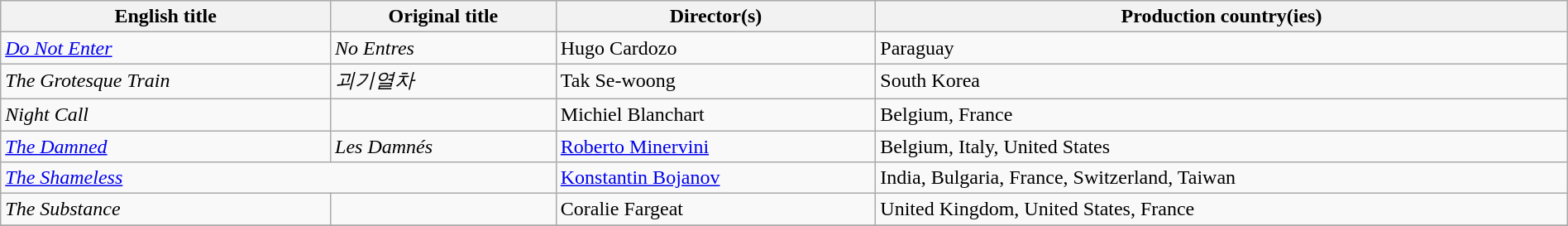<table class="sortable wikitable" style="width:100%; margin-bottom:4px" cellpadding="5">
<tr>
<th scope="col">English title</th>
<th scope="col">Original title</th>
<th scope="col">Director(s)</th>
<th scope="col">Production country(ies)</th>
</tr>
<tr>
<td><em><a href='#'>Do Not Enter</a></em></td>
<td><em>No Entres</em></td>
<td>Hugo Cardozo</td>
<td>Paraguay</td>
</tr>
<tr>
<td><em>The Grotesque Train</em></td>
<td><em>괴기열차</em></td>
<td>Tak Se-woong</td>
<td>South Korea</td>
</tr>
<tr>
<td><em>Night Call</em></td>
<td></td>
<td>Michiel Blanchart</td>
<td>Belgium, France</td>
</tr>
<tr>
<td><em><a href='#'>The Damned</a></em></td>
<td><em>Les Damnés</em></td>
<td><a href='#'>Roberto Minervini</a></td>
<td>Belgium, Italy, United States</td>
</tr>
<tr>
<td colspan="2"><em><a href='#'>The Shameless</a></em></td>
<td><a href='#'>Konstantin Bojanov</a></td>
<td>India, Bulgaria, France, Switzerland, Taiwan</td>
</tr>
<tr>
<td><em>The Substance</em></td>
<td></td>
<td>Coralie Fargeat</td>
<td>United Kingdom, United States, France</td>
</tr>
<tr>
</tr>
</table>
